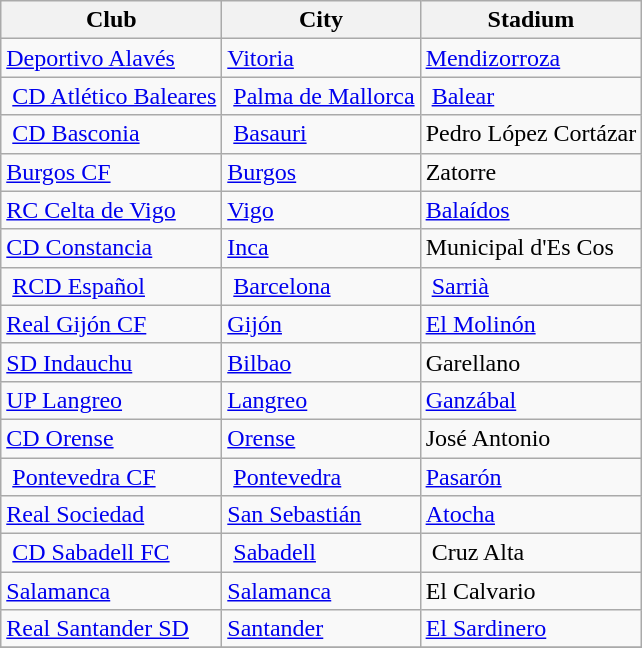<table class="wikitable sortable" style="text-align: left;">
<tr>
<th>Club</th>
<th>City</th>
<th>Stadium</th>
</tr>
<tr>
<td><a href='#'>Deportivo Alavés</a></td>
<td><a href='#'>Vitoria</a></td>
<td><a href='#'>Mendizorroza</a></td>
</tr>
<tr>
<td> <a href='#'>CD Atlético Baleares</a></td>
<td> <a href='#'>Palma de Mallorca</a></td>
<td> <a href='#'>Balear</a></td>
</tr>
<tr>
<td> <a href='#'>CD Basconia</a></td>
<td> <a href='#'>Basauri</a></td>
<td>Pedro López Cortázar</td>
</tr>
<tr>
<td><a href='#'>Burgos CF</a></td>
<td><a href='#'>Burgos</a></td>
<td>Zatorre</td>
</tr>
<tr>
<td><a href='#'>RC Celta de Vigo</a></td>
<td><a href='#'>Vigo</a></td>
<td><a href='#'>Balaídos</a></td>
</tr>
<tr>
<td><a href='#'>CD Constancia</a></td>
<td><a href='#'>Inca</a></td>
<td>Municipal d'Es Cos</td>
</tr>
<tr>
<td> <a href='#'>RCD Español</a></td>
<td> <a href='#'>Barcelona</a></td>
<td> <a href='#'>Sarrià</a></td>
</tr>
<tr>
<td><a href='#'>Real Gijón CF</a></td>
<td><a href='#'>Gijón</a></td>
<td><a href='#'>El Molinón</a></td>
</tr>
<tr>
<td><a href='#'>SD Indauchu</a></td>
<td><a href='#'>Bilbao</a></td>
<td>Garellano</td>
</tr>
<tr>
<td><a href='#'>UP Langreo</a></td>
<td><a href='#'>Langreo</a></td>
<td><a href='#'>Ganzábal</a></td>
</tr>
<tr>
<td><a href='#'>CD Orense</a></td>
<td><a href='#'>Orense</a></td>
<td>José Antonio</td>
</tr>
<tr>
<td> <a href='#'>Pontevedra CF</a></td>
<td> <a href='#'>Pontevedra</a></td>
<td><a href='#'>Pasarón</a></td>
</tr>
<tr>
<td><a href='#'>Real Sociedad</a></td>
<td><a href='#'>San Sebastián</a></td>
<td><a href='#'>Atocha</a></td>
</tr>
<tr>
<td> <a href='#'>CD Sabadell FC</a></td>
<td> <a href='#'>Sabadell</a></td>
<td> Cruz Alta</td>
</tr>
<tr>
<td><a href='#'>Salamanca</a></td>
<td><a href='#'>Salamanca</a></td>
<td>El Calvario</td>
</tr>
<tr>
<td><a href='#'>Real Santander SD</a></td>
<td><a href='#'>Santander</a></td>
<td><a href='#'>El Sardinero</a></td>
</tr>
<tr>
</tr>
</table>
